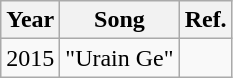<table class="wikitable">
<tr>
<th>Year</th>
<th>Song</th>
<th>Ref.</th>
</tr>
<tr>
<td>2015</td>
<td>"Urain Ge"</td>
<td></td>
</tr>
</table>
